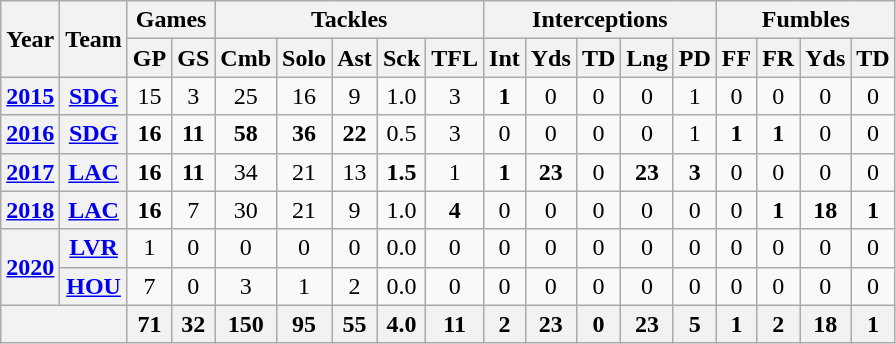<table class="wikitable" style="text-align:center">
<tr>
<th rowspan="2">Year</th>
<th rowspan="2">Team</th>
<th colspan="2">Games</th>
<th colspan="5">Tackles</th>
<th colspan="5">Interceptions</th>
<th colspan="4">Fumbles</th>
</tr>
<tr>
<th>GP</th>
<th>GS</th>
<th>Cmb</th>
<th>Solo</th>
<th>Ast</th>
<th>Sck</th>
<th>TFL</th>
<th>Int</th>
<th>Yds</th>
<th>TD</th>
<th>Lng</th>
<th>PD</th>
<th>FF</th>
<th>FR</th>
<th>Yds</th>
<th>TD</th>
</tr>
<tr>
<th><a href='#'>2015</a></th>
<th><a href='#'>SDG</a></th>
<td>15</td>
<td>3</td>
<td>25</td>
<td>16</td>
<td>9</td>
<td>1.0</td>
<td>3</td>
<td><strong>1</strong></td>
<td>0</td>
<td>0</td>
<td>0</td>
<td>1</td>
<td>0</td>
<td>0</td>
<td>0</td>
<td>0</td>
</tr>
<tr>
<th><a href='#'>2016</a></th>
<th><a href='#'>SDG</a></th>
<td><strong>16</strong></td>
<td><strong>11</strong></td>
<td><strong>58</strong></td>
<td><strong>36</strong></td>
<td><strong>22</strong></td>
<td>0.5</td>
<td>3</td>
<td>0</td>
<td>0</td>
<td>0</td>
<td>0</td>
<td>1</td>
<td><strong>1</strong></td>
<td><strong>1</strong></td>
<td>0</td>
<td>0</td>
</tr>
<tr>
<th><a href='#'>2017</a></th>
<th><a href='#'>LAC</a></th>
<td><strong>16</strong></td>
<td><strong>11</strong></td>
<td>34</td>
<td>21</td>
<td>13</td>
<td><strong>1.5</strong></td>
<td>1</td>
<td><strong>1</strong></td>
<td><strong>23</strong></td>
<td>0</td>
<td><strong>23</strong></td>
<td><strong>3</strong></td>
<td>0</td>
<td>0</td>
<td>0</td>
<td>0</td>
</tr>
<tr>
<th><a href='#'>2018</a></th>
<th><a href='#'>LAC</a></th>
<td><strong>16</strong></td>
<td>7</td>
<td>30</td>
<td>21</td>
<td>9</td>
<td>1.0</td>
<td><strong>4</strong></td>
<td>0</td>
<td>0</td>
<td>0</td>
<td>0</td>
<td>0</td>
<td>0</td>
<td><strong>1</strong></td>
<td><strong>18</strong></td>
<td><strong>1</strong></td>
</tr>
<tr>
<th rowspan="2"><a href='#'>2020</a></th>
<th><a href='#'>LVR</a></th>
<td>1</td>
<td>0</td>
<td>0</td>
<td>0</td>
<td>0</td>
<td>0.0</td>
<td>0</td>
<td>0</td>
<td>0</td>
<td>0</td>
<td>0</td>
<td>0</td>
<td>0</td>
<td>0</td>
<td>0</td>
<td>0</td>
</tr>
<tr>
<th><a href='#'>HOU</a></th>
<td>7</td>
<td>0</td>
<td>3</td>
<td>1</td>
<td>2</td>
<td>0.0</td>
<td>0</td>
<td>0</td>
<td>0</td>
<td>0</td>
<td>0</td>
<td>0</td>
<td>0</td>
<td>0</td>
<td>0</td>
<td>0</td>
</tr>
<tr>
<th colspan="2"></th>
<th>71</th>
<th>32</th>
<th>150</th>
<th>95</th>
<th>55</th>
<th>4.0</th>
<th>11</th>
<th>2</th>
<th>23</th>
<th>0</th>
<th>23</th>
<th>5</th>
<th>1</th>
<th>2</th>
<th>18</th>
<th>1</th>
</tr>
</table>
